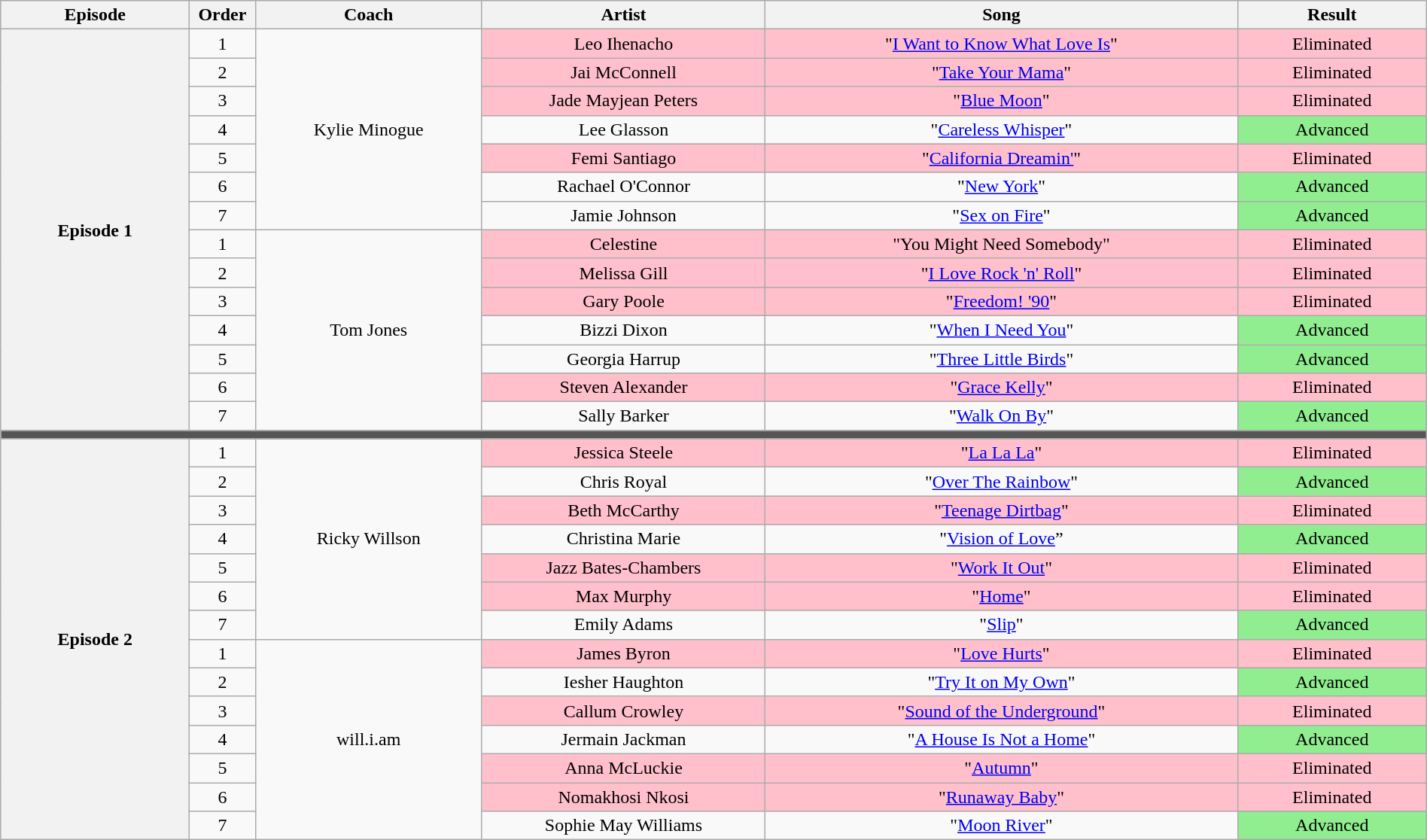<table class="wikitable" style="text-align: center; width:100%;">
<tr>
<th style="width:10%;">Episode</th>
<th style="width:02%;">Order</th>
<th style="width:12%;">Coach</th>
<th style="width:15%;">Artist</th>
<th style="width:25%;">Song</th>
<th style="width:10%;">Result</th>
</tr>
<tr>
<th rowspan="14">Episode 1<br><small></small></th>
<td>1</td>
<td rowspan="7">Kylie Minogue</td>
<td style="background:pink;">Leo Ihenacho</td>
<td style="background:pink;">"<a href='#'>I Want to Know What Love Is</a>"</td>
<td style="background:pink;">Eliminated</td>
</tr>
<tr>
<td>2</td>
<td style="background:pink;">Jai McConnell</td>
<td style="background:pink;">"<a href='#'>Take Your Mama</a>"</td>
<td style="background:pink;">Eliminated</td>
</tr>
<tr>
<td>3</td>
<td style="background:pink;">Jade Mayjean Peters</td>
<td style="background:pink;">"<a href='#'>Blue Moon</a>"</td>
<td style="background:pink;">Eliminated</td>
</tr>
<tr>
<td>4</td>
<td>Lee Glasson</td>
<td>"<a href='#'>Careless Whisper</a>"</td>
<td style="background:lightgreen;">Advanced</td>
</tr>
<tr>
<td>5</td>
<td style="background:pink;">Femi Santiago</td>
<td style="background:pink;">"<a href='#'>California Dreamin'</a>"</td>
<td style="background:pink;">Eliminated</td>
</tr>
<tr>
<td>6</td>
<td>Rachael O'Connor</td>
<td>"<a href='#'>New York</a>"</td>
<td style="background:lightgreen;">Advanced</td>
</tr>
<tr>
<td>7</td>
<td>Jamie Johnson</td>
<td>"<a href='#'>Sex on Fire</a>"</td>
<td style="background:lightgreen;">Advanced</td>
</tr>
<tr>
<td>1</td>
<td rowspan="7">Tom Jones</td>
<td style="background:pink;">Celestine</td>
<td style="background:pink;">"You Might Need Somebody"</td>
<td style="background:pink;">Eliminated</td>
</tr>
<tr>
<td>2</td>
<td style="background:pink;">Melissa Gill</td>
<td style="background:pink;">"<a href='#'>I Love Rock 'n' Roll</a>"</td>
<td style="background:pink;">Eliminated</td>
</tr>
<tr>
<td>3</td>
<td style="background:pink;">Gary Poole</td>
<td style="background:pink;">"<a href='#'>Freedom! '90</a>"</td>
<td style="background:pink;">Eliminated</td>
</tr>
<tr>
<td>4</td>
<td>Bizzi Dixon</td>
<td>"<a href='#'>When I Need You</a>"</td>
<td style="background:lightgreen;">Advanced</td>
</tr>
<tr>
<td>5</td>
<td>Georgia Harrup</td>
<td>"<a href='#'>Three Little Birds</a>"</td>
<td style="background:lightgreen;">Advanced</td>
</tr>
<tr>
<td>6</td>
<td style="background:pink;">Steven Alexander</td>
<td style="background:pink;">"<a href='#'>Grace Kelly</a>"</td>
<td style="background:pink;">Eliminated</td>
</tr>
<tr>
<td>7</td>
<td>Sally Barker</td>
<td>"<a href='#'>Walk On By</a>"</td>
<td style="background:lightgreen;">Advanced</td>
</tr>
<tr>
<td colspan="10" style="background:#555555;"></td>
</tr>
<tr>
<th rowspan="14">Episode 2<br><small></small></th>
<td>1</td>
<td rowspan="7">Ricky Willson</td>
<td style="background:pink;">Jessica Steele</td>
<td style="background:pink;">"<a href='#'>La La La</a>"</td>
<td style="background:pink;">Eliminated</td>
</tr>
<tr>
<td>2</td>
<td>Chris Royal</td>
<td>"<a href='#'>Over The Rainbow</a>"</td>
<td style="background:lightgreen;">Advanced</td>
</tr>
<tr>
<td>3</td>
<td style="background:pink;">Beth McCarthy</td>
<td style="background:pink;">"<a href='#'>Teenage Dirtbag</a>"</td>
<td style="background:pink;">Eliminated</td>
</tr>
<tr>
<td>4</td>
<td>Christina Marie</td>
<td>"<a href='#'>Vision of Love</a>”</td>
<td style="background:lightgreen;">Advanced</td>
</tr>
<tr>
<td>5</td>
<td style="background:pink;">Jazz Bates-Chambers</td>
<td style="background:pink;">"<a href='#'>Work It Out</a>"</td>
<td style="background:pink;">Eliminated</td>
</tr>
<tr>
<td>6</td>
<td style="background:pink;">Max Murphy</td>
<td style="background:pink;">"<a href='#'>Home</a>"</td>
<td style="background:pink;">Eliminated</td>
</tr>
<tr>
<td>7</td>
<td>Emily Adams</td>
<td>"<a href='#'>Slip</a>"</td>
<td style="background:lightgreen;">Advanced</td>
</tr>
<tr>
<td>1</td>
<td rowspan="7">will.i.am</td>
<td style="background:pink;">James Byron</td>
<td style="background:pink;">"<a href='#'>Love Hurts</a>"</td>
<td style="background:pink;">Eliminated</td>
</tr>
<tr>
<td>2</td>
<td>Iesher Haughton</td>
<td>"<a href='#'>Try It on My Own</a>"</td>
<td style="background:lightgreen;">Advanced</td>
</tr>
<tr>
<td>3</td>
<td style="background:pink;">Callum Crowley</td>
<td style="background:pink;">"<a href='#'>Sound of the Underground</a>"</td>
<td style="background:pink;">Eliminated</td>
</tr>
<tr>
<td>4</td>
<td>Jermain Jackman</td>
<td>"<a href='#'>A House Is Not a Home</a>"</td>
<td style="background:lightgreen;">Advanced</td>
</tr>
<tr>
<td>5</td>
<td style="background:pink;">Anna McLuckie</td>
<td style="background:pink;">"<a href='#'>Autumn</a>"</td>
<td style="background:pink;">Eliminated</td>
</tr>
<tr>
<td>6</td>
<td style="background:pink;">Nomakhosi Nkosi</td>
<td style="background:pink;">"<a href='#'>Runaway Baby</a>"</td>
<td style="background:pink;">Eliminated</td>
</tr>
<tr>
<td>7</td>
<td>Sophie May Williams</td>
<td>"<a href='#'>Moon River</a>"</td>
<td style="background:lightgreen;">Advanced</td>
</tr>
</table>
